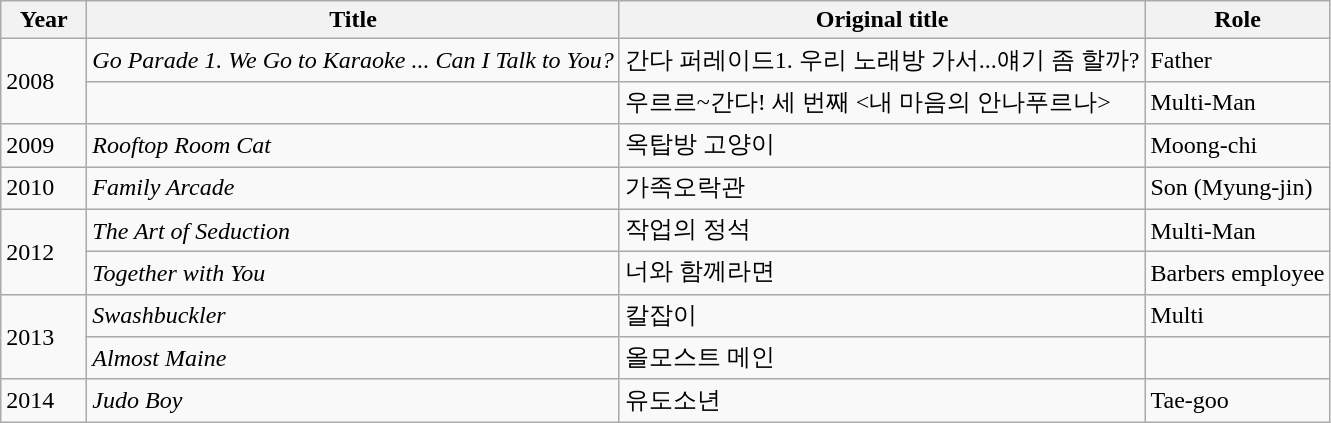<table class="wikitable">
<tr>
<th width=50px>Year</th>
<th>Title</th>
<th>Original title</th>
<th>Role</th>
</tr>
<tr>
<td rowspan=2>2008</td>
<td><em>Go Parade 1. We Go to Karaoke ... Can I Talk to You?</em></td>
<td>간다 퍼레이드1. 우리 노래방 가서...얘기 좀 할까?</td>
<td>Father</td>
</tr>
<tr>
<td></td>
<td>우르르~간다! 세 번째 <내 마음의 안나푸르나></td>
<td>Multi-Man</td>
</tr>
<tr>
<td>2009</td>
<td><em>Rooftop Room Cat</em></td>
<td>옥탑방 고양이</td>
<td>Moong-chi</td>
</tr>
<tr>
<td>2010</td>
<td><em>Family Arcade</em></td>
<td>가족오락관</td>
<td>Son (Myung-jin)</td>
</tr>
<tr>
<td rowspan=2>2012</td>
<td><em>The Art of Seduction</em></td>
<td>작업의 정석</td>
<td>Multi-Man</td>
</tr>
<tr>
<td><em>Together with You</em></td>
<td>너와 함께라면</td>
<td>Barbers employee</td>
</tr>
<tr>
<td rowspan=2>2013</td>
<td><em>Swashbuckler</em></td>
<td>칼잡이</td>
<td>Multi</td>
</tr>
<tr>
<td><em>Almost Maine</em></td>
<td>올모스트 메인</td>
<td></td>
</tr>
<tr>
<td>2014</td>
<td><em>Judo Boy</em></td>
<td>유도소년</td>
<td>Tae-goo</td>
</tr>
</table>
